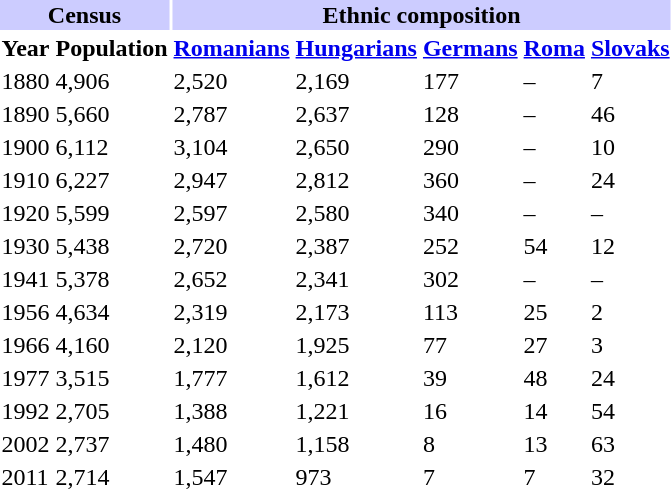<table class="toccolours">
<tr>
<th align="center" colspan="2" style="background:#ccccff;">Census</th>
<th align="center" colspan="5" style="background:#ccccff;">Ethnic composition</th>
</tr>
<tr>
<th>Year</th>
<th>Population</th>
<th><a href='#'>Romanians</a></th>
<th><a href='#'>Hungarians</a></th>
<th><a href='#'>Germans</a></th>
<th><a href='#'>Roma</a></th>
<th><a href='#'>Slovaks</a></th>
</tr>
<tr>
<td>1880</td>
<td>4,906</td>
<td>2,520</td>
<td>2,169</td>
<td>177</td>
<td>–</td>
<td>7</td>
</tr>
<tr>
<td>1890</td>
<td>5,660</td>
<td>2,787</td>
<td>2,637</td>
<td>128</td>
<td>–</td>
<td>46</td>
</tr>
<tr>
<td>1900</td>
<td>6,112</td>
<td>3,104</td>
<td>2,650</td>
<td>290</td>
<td>–</td>
<td>10</td>
</tr>
<tr>
<td>1910</td>
<td>6,227</td>
<td>2,947</td>
<td>2,812</td>
<td>360</td>
<td>–</td>
<td>24</td>
</tr>
<tr>
<td>1920</td>
<td>5,599</td>
<td>2,597</td>
<td>2,580</td>
<td>340</td>
<td>–</td>
<td>–</td>
</tr>
<tr>
<td>1930</td>
<td>5,438</td>
<td>2,720</td>
<td>2,387</td>
<td>252</td>
<td>54</td>
<td>12</td>
</tr>
<tr>
<td>1941</td>
<td>5,378</td>
<td>2,652</td>
<td>2,341</td>
<td>302</td>
<td>–</td>
<td>–</td>
</tr>
<tr>
<td>1956</td>
<td>4,634</td>
<td>2,319</td>
<td>2,173</td>
<td>113</td>
<td>25</td>
<td>2</td>
</tr>
<tr>
<td>1966</td>
<td>4,160</td>
<td>2,120</td>
<td>1,925</td>
<td>77</td>
<td>27</td>
<td>3</td>
</tr>
<tr>
<td>1977</td>
<td>3,515</td>
<td>1,777</td>
<td>1,612</td>
<td>39</td>
<td>48</td>
<td>24</td>
</tr>
<tr>
<td>1992</td>
<td>2,705</td>
<td>1,388</td>
<td>1,221</td>
<td>16</td>
<td>14</td>
<td>54</td>
</tr>
<tr>
<td>2002</td>
<td>2,737</td>
<td>1,480</td>
<td>1,158</td>
<td>8</td>
<td>13</td>
<td>63</td>
</tr>
<tr>
<td>2011</td>
<td>2,714</td>
<td>1,547</td>
<td>973</td>
<td>7</td>
<td>7</td>
<td>32</td>
</tr>
</table>
